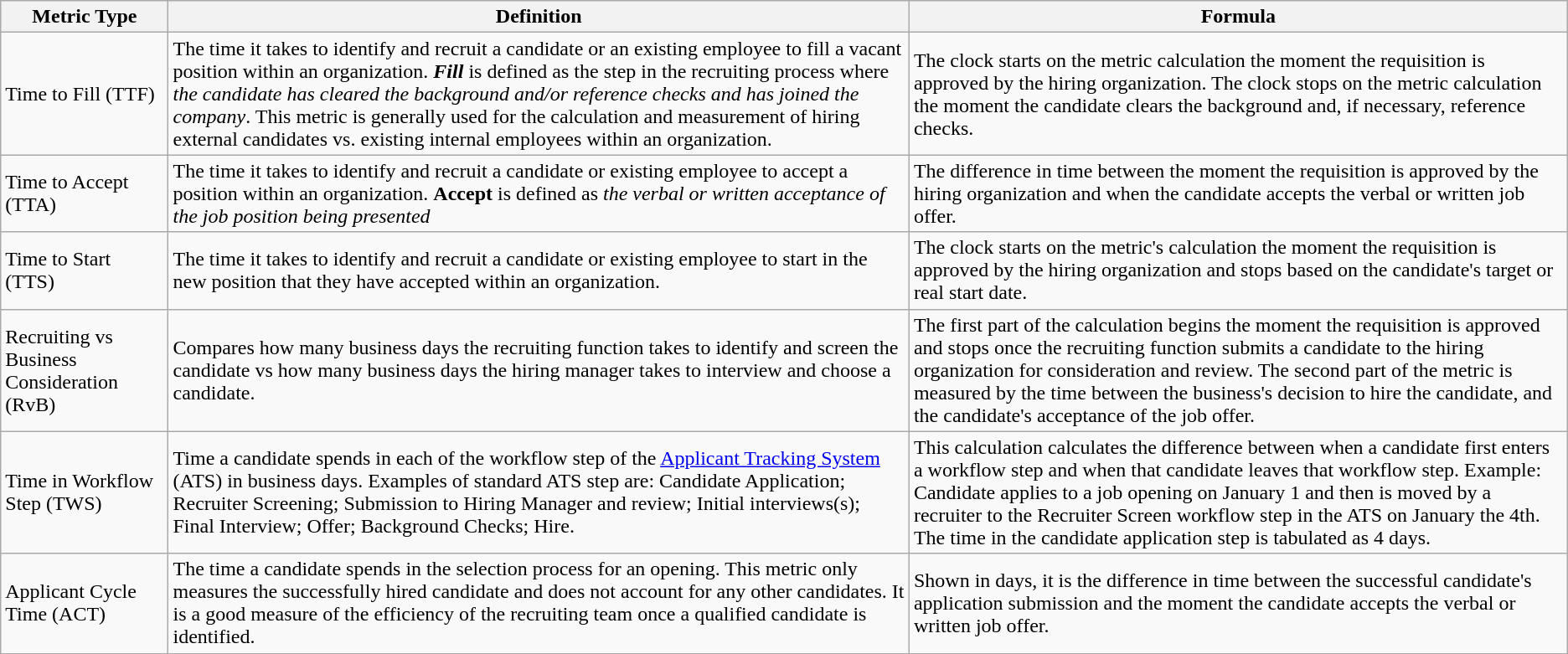<table class="wikitable">
<tr>
<th>Metric Type</th>
<th>Definition</th>
<th>Formula</th>
</tr>
<tr>
<td>Time to Fill (TTF)</td>
<td>The time it takes to identify and recruit a candidate or an existing employee to fill a vacant position within an organization. <strong><em>Fill</em></strong> is defined as the step in the recruiting process where <em>the candidate has cleared the background and/or reference checks and has joined the company</em>. This metric is generally used for the calculation and measurement of hiring external candidates vs. existing internal employees within an organization.</td>
<td>The clock starts on the metric calculation the moment the requisition is approved by the hiring organization. The clock stops on the metric calculation the moment the candidate clears the background and, if necessary, reference checks.</td>
</tr>
<tr>
<td>Time to Accept (TTA)</td>
<td>The time it takes to identify and recruit a candidate or existing employee to accept a position within an organization. <strong>Accept</strong> is defined as <em>the verbal or written acceptance of the job position being presented</em></td>
<td>The difference in time between the moment the requisition is approved by the hiring organization and when the candidate accepts the verbal or written job offer.</td>
</tr>
<tr>
<td>Time to Start (TTS)</td>
<td>The time it takes to identify and recruit a candidate or existing employee to start in the new position that they have accepted within an organization.</td>
<td>The clock starts on the metric's calculation the moment the requisition is approved by the hiring organization and stops based on the candidate's target or real start date.</td>
</tr>
<tr>
<td>Recruiting vs Business Consideration (RvB)</td>
<td>Compares how many business days the recruiting function takes to identify and screen the candidate vs how many business days the hiring manager takes to interview and choose a candidate.</td>
<td>The first part of the calculation begins the moment the requisition is approved and stops once the recruiting function submits a candidate to the hiring organization for consideration and review. The second part of the metric is measured by the time between the business's decision to hire the candidate, and the candidate's acceptance of the job offer.</td>
</tr>
<tr>
<td>Time in Workflow Step (TWS)</td>
<td>Time a candidate spends in each of the workflow step of the <a href='#'>Applicant Tracking System</a> (ATS) in business days. Examples of standard ATS step are: Candidate Application; Recruiter Screening; Submission to Hiring Manager and review; Initial interviews(s); Final Interview; Offer; Background Checks; Hire.</td>
<td>This calculation calculates the difference between when a candidate first enters a workflow step and when that candidate leaves that workflow step. Example: Candidate applies to a job opening on January 1 and then is moved by a recruiter to the Recruiter Screen workflow step in the ATS on January the 4th. The time in the candidate application step is tabulated as 4 days.</td>
</tr>
<tr>
<td>Applicant Cycle Time (ACT)</td>
<td>The time a candidate spends in the selection process for an opening.  This metric only measures the successfully hired candidate and does not account for any other candidates.  It is a good measure of the efficiency of the recruiting team once a qualified candidate is identified.</td>
<td>Shown in days, it is the difference in time between the successful candidate's application submission and the moment the candidate accepts the verbal or written job offer.</td>
</tr>
<tr>
</tr>
</table>
